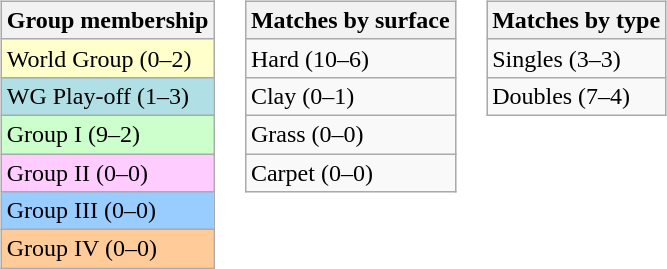<table>
<tr valign=top>
<td><br><table class=wikitable>
<tr>
<th>Group membership</th>
</tr>
<tr bgcolor=#FFFFCC>
<td>World Group (0–2)</td>
</tr>
<tr style="background:#B0E0E6;">
<td>WG Play-off (1–3)</td>
</tr>
<tr bgcolor=#CCFFCC>
<td>Group I (9–2)</td>
</tr>
<tr bgcolor=#FFCCFF>
<td>Group II (0–0)</td>
</tr>
<tr bgcolor=#99CCFF>
<td>Group III (0–0)</td>
</tr>
<tr bgcolor=#FFCC99>
<td>Group IV (0–0)</td>
</tr>
</table>
</td>
<td><br><table class=wikitable>
<tr>
<th>Matches by surface</th>
</tr>
<tr>
<td>Hard (10–6)</td>
</tr>
<tr>
<td>Clay (0–1)</td>
</tr>
<tr>
<td>Grass (0–0)</td>
</tr>
<tr>
<td>Carpet (0–0)</td>
</tr>
</table>
</td>
<td><br><table class=wikitable>
<tr>
<th>Matches by type</th>
</tr>
<tr>
<td>Singles (3–3)</td>
</tr>
<tr>
<td>Doubles (7–4)</td>
</tr>
</table>
</td>
</tr>
</table>
